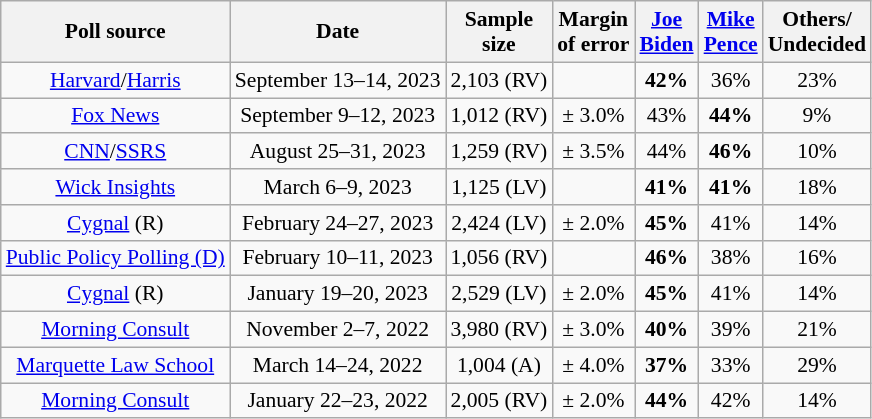<table class="wikitable sortable mw-datatable" style="text-align:center;font-size:90%;line-height:17px">
<tr>
<th>Poll source</th>
<th>Date</th>
<th>Sample<br>size</th>
<th>Margin<br>of error</th>
<th class="unsortable"><a href='#'>Joe<br>Biden</a><br><small></small></th>
<th class="unsortable"><a href='#'>Mike<br>Pence</a><br><small></small></th>
<th class="unsortable">Others/<br>Undecided</th>
</tr>
<tr>
<td><a href='#'>Harvard</a>/<a href='#'>Harris</a></td>
<td data-sort-value="2023-09-12">September 13–14, 2023</td>
<td>2,103 (RV)</td>
<td></td>
<td><strong>42%</strong></td>
<td>36%</td>
<td>23%</td>
</tr>
<tr>
<td><a href='#'>Fox News</a></td>
<td data-sort-value="2023-09-12">September 9–12, 2023</td>
<td>1,012 (RV)</td>
<td>± 3.0%</td>
<td>43%</td>
<td><strong>44%</strong></td>
<td>9%</td>
</tr>
<tr>
<td><a href='#'>CNN</a>/<a href='#'>SSRS</a></td>
<td data-sort-value="2023-08-31">August 25–31, 2023</td>
<td>1,259 (RV)</td>
<td>± 3.5%</td>
<td>44%</td>
<td><strong>46%</strong></td>
<td>10%</td>
</tr>
<tr>
<td><a href='#'>Wick Insights</a></td>
<td data-sort-value="2023-03-09">March 6–9, 2023</td>
<td>1,125 (LV)</td>
<td></td>
<td><strong>41%</strong></td>
<td><strong>41%</strong></td>
<td>18%</td>
</tr>
<tr>
<td><a href='#'>Cygnal</a> (R)</td>
<td data-sort-value="2023-02-27">February 24–27, 2023</td>
<td>2,424 (LV)</td>
<td>± 2.0%</td>
<td><strong>45%</strong></td>
<td>41%</td>
<td>14%</td>
</tr>
<tr>
<td><a href='#'>Public Policy Polling (D)</a></td>
<td data-sort-value="2023-02-11">February 10–11, 2023</td>
<td>1,056 (RV)</td>
<td></td>
<td><strong>46%</strong></td>
<td>38%</td>
<td>16%</td>
</tr>
<tr>
<td><a href='#'>Cygnal</a> (R)</td>
<td data-sort-value="2023-01-20">January 19–20, 2023</td>
<td>2,529 (LV)</td>
<td>± 2.0%</td>
<td><strong>45%</strong></td>
<td>41%</td>
<td>14%</td>
</tr>
<tr>
<td><a href='#'>Morning Consult</a></td>
<td data-sort-value="2022-11-07">November 2–7, 2022</td>
<td>3,980 (RV)</td>
<td>± 3.0%</td>
<td><strong>40%</strong></td>
<td>39%</td>
<td>21%</td>
</tr>
<tr>
<td><a href='#'>Marquette Law School</a></td>
<td data-sort-value="2022-03-24">March 14–24, 2022</td>
<td>1,004 (A)</td>
<td>± 4.0%</td>
<td><strong>37%</strong></td>
<td>33%</td>
<td>29%</td>
</tr>
<tr>
<td><a href='#'>Morning Consult</a></td>
<td data-sort-value="2022-01-23">January 22–23, 2022</td>
<td>2,005 (RV)</td>
<td>± 2.0%</td>
<td><strong>44%</strong></td>
<td>42%</td>
<td>14%</td>
</tr>
</table>
